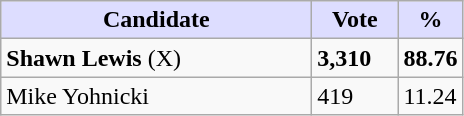<table class="wikitable">
<tr>
<th style="background:#ddf; width:200px;">Candidate</th>
<th style="background:#ddf; width:50px;">Vote</th>
<th style="background:#ddf; width:30px;">%</th>
</tr>
<tr>
<td><strong>Shawn Lewis</strong> (X)</td>
<td><strong>3,310</strong></td>
<td><strong>88.76</strong></td>
</tr>
<tr>
<td>Mike Yohnicki</td>
<td>419</td>
<td>11.24</td>
</tr>
</table>
